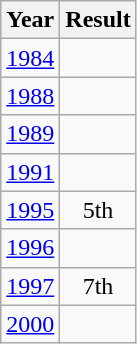<table class="wikitable" style="text-align:center">
<tr>
<th>Year</th>
<th>Result</th>
</tr>
<tr>
<td><a href='#'>1984</a></td>
<td></td>
</tr>
<tr>
<td><a href='#'>1988</a></td>
<td></td>
</tr>
<tr>
<td><a href='#'>1989</a></td>
<td></td>
</tr>
<tr>
<td><a href='#'>1991</a></td>
<td></td>
</tr>
<tr>
<td><a href='#'>1995</a></td>
<td>5th</td>
</tr>
<tr>
<td><a href='#'>1996</a></td>
<td></td>
</tr>
<tr>
<td><a href='#'>1997</a></td>
<td>7th</td>
</tr>
<tr>
<td><a href='#'>2000</a></td>
<td></td>
</tr>
</table>
